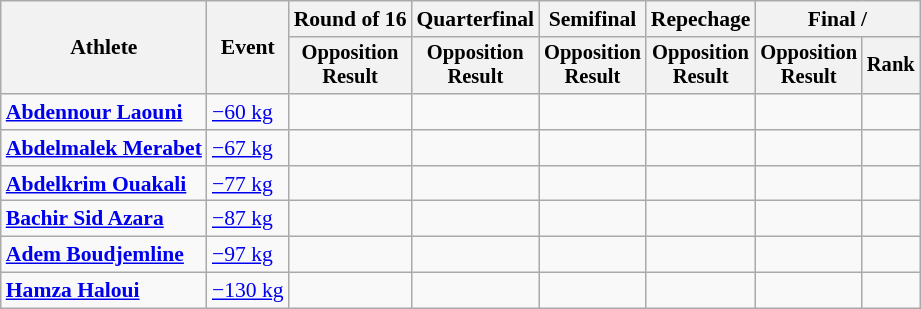<table class="wikitable" style="font-size:90%">
<tr>
<th rowspan="2">Athlete</th>
<th rowspan="2">Event</th>
<th>Round of 16</th>
<th>Quarterfinal</th>
<th>Semifinal</th>
<th>Repechage</th>
<th colspan=2>Final / </th>
</tr>
<tr style="font-size: 95%">
<th>Opposition<br>Result</th>
<th>Opposition<br>Result</th>
<th>Opposition<br>Result</th>
<th>Opposition<br>Result</th>
<th>Opposition<br>Result</th>
<th>Rank</th>
</tr>
<tr align=center>
<td align=left><strong><a href='#'>Abdennour Laouni</a></strong></td>
<td align=left><a href='#'>−60 kg</a></td>
<td></td>
<td></td>
<td></td>
<td></td>
<td></td>
<td></td>
</tr>
<tr align=center>
<td align=left><strong><a href='#'>Abdelmalek Merabet</a></strong></td>
<td align=left><a href='#'>−67 kg</a></td>
<td></td>
<td></td>
<td></td>
<td></td>
<td></td>
<td></td>
</tr>
<tr align=center>
<td align=left><strong><a href='#'>Abdelkrim Ouakali</a></strong></td>
<td align=left><a href='#'>−77 kg</a></td>
<td></td>
<td></td>
<td></td>
<td></td>
<td></td>
<td></td>
</tr>
<tr align=center>
<td align=left><strong><a href='#'>Bachir Sid Azara</a></strong></td>
<td align=left><a href='#'>−87 kg</a></td>
<td></td>
<td></td>
<td></td>
<td></td>
<td></td>
<td></td>
</tr>
<tr align=center>
<td align=left><strong><a href='#'>Adem Boudjemline</a></strong></td>
<td align=left><a href='#'>−97 kg</a></td>
<td></td>
<td></td>
<td></td>
<td></td>
<td></td>
<td></td>
</tr>
<tr align=center>
<td align=left><strong><a href='#'>Hamza Haloui</a></strong></td>
<td align=left><a href='#'>−130 kg</a></td>
<td></td>
<td></td>
<td></td>
<td></td>
<td></td>
<td></td>
</tr>
</table>
